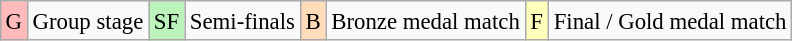<table class="wikitable" style="margin:0.5em auto; font-size:95%; line-height:1.25em; text-align:center">
<tr>
<td bgcolor="#FFBBBB">G</td>
<td>Group stage</td>
<td bgcolor="#BBF3BB">SF</td>
<td>Semi-finals</td>
<td bgcolor="#FEDCBA">B</td>
<td>Bronze medal match</td>
<td bgcolor="#FFFFBB">F</td>
<td>Final / Gold medal match</td>
</tr>
</table>
